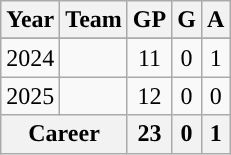<table class="wikitable" style="text-align: center;">
<tr>
<th>Year</th>
<th>Team</th>
<th>GP</th>
<th>G</th>
<th>A</th>
</tr>
<tr>
</tr>
<tr>
<td>2024</td>
<td><a href='#'></a></td>
<td>11</td>
<td>0</td>
<td>1</td>
</tr>
<tr>
<td>2025</td>
<td><a href='#'></a></td>
<td>12</td>
<td>0</td>
<td>0</td>
</tr>
<tr>
<th align=center colspan="2">Career</th>
<th>23</th>
<th>0</th>
<th>1</th>
</tr>
</table>
